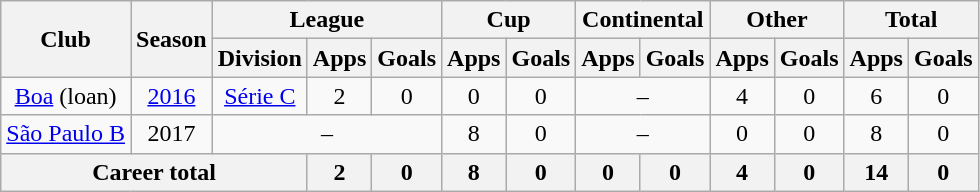<table class="wikitable" style="text-align: center">
<tr>
<th rowspan="2">Club</th>
<th rowspan="2">Season</th>
<th colspan="3">League</th>
<th colspan="2">Cup</th>
<th colspan="2">Continental</th>
<th colspan="2">Other</th>
<th colspan="2">Total</th>
</tr>
<tr>
<th>Division</th>
<th>Apps</th>
<th>Goals</th>
<th>Apps</th>
<th>Goals</th>
<th>Apps</th>
<th>Goals</th>
<th>Apps</th>
<th>Goals</th>
<th>Apps</th>
<th>Goals</th>
</tr>
<tr>
<td><a href='#'>Boa</a> (loan)</td>
<td><a href='#'>2016</a></td>
<td><a href='#'>Série C</a></td>
<td>2</td>
<td>0</td>
<td>0</td>
<td>0</td>
<td colspan="2">–</td>
<td>4</td>
<td>0</td>
<td>6</td>
<td>0</td>
</tr>
<tr>
<td><a href='#'>São Paulo B</a></td>
<td>2017</td>
<td colspan="3">–</td>
<td>8</td>
<td>0</td>
<td colspan="2">–</td>
<td>0</td>
<td>0</td>
<td>8</td>
<td>0</td>
</tr>
<tr>
<th colspan="3"><strong>Career total</strong></th>
<th>2</th>
<th>0</th>
<th>8</th>
<th>0</th>
<th>0</th>
<th>0</th>
<th>4</th>
<th>0</th>
<th>14</th>
<th>0</th>
</tr>
</table>
